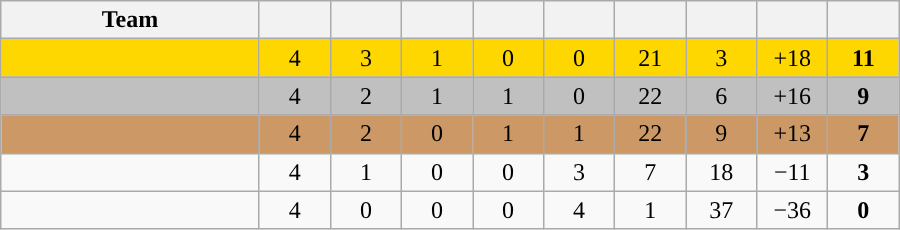<table class="wikitable" style="text-align:center;">
<tr>
<th width=165>Team</th>
<th width=40></th>
<th width=40></th>
<th width=40></th>
<th width=40></th>
<th width=40></th>
<th width=40></th>
<th width=40></th>
<th width=40></th>
<th width=40></th>
</tr>
<tr bgcolor="#ffd700">
<td style="text-align:left;"></td>
<td>4</td>
<td>3</td>
<td>1</td>
<td>0</td>
<td>0</td>
<td>21</td>
<td>3</td>
<td>+18</td>
<td><strong>11</strong></td>
</tr>
<tr bgcolor="#c0c0c0">
<td style="text-align:left;"></td>
<td>4</td>
<td>2</td>
<td>1</td>
<td>1</td>
<td>0</td>
<td>22</td>
<td>6</td>
<td>+16</td>
<td><strong>9</strong></td>
</tr>
<tr bgcolor="#cc9966">
<td style="text-align:left;"></td>
<td>4</td>
<td>2</td>
<td>0</td>
<td>1</td>
<td>1</td>
<td>22</td>
<td>9</td>
<td>+13</td>
<td><strong>7</strong></td>
</tr>
<tr style="background:">
<td style="text-align:left;"></td>
<td>4</td>
<td>1</td>
<td>0</td>
<td>0</td>
<td>3</td>
<td>7</td>
<td>18</td>
<td>−11</td>
<td><strong>3</strong></td>
</tr>
<tr style="background:">
<td style="text-align:left;"></td>
<td>4</td>
<td>0</td>
<td>0</td>
<td>0</td>
<td>4</td>
<td>1</td>
<td>37</td>
<td>−36</td>
<td><strong>0</strong></td>
</tr>
</table>
